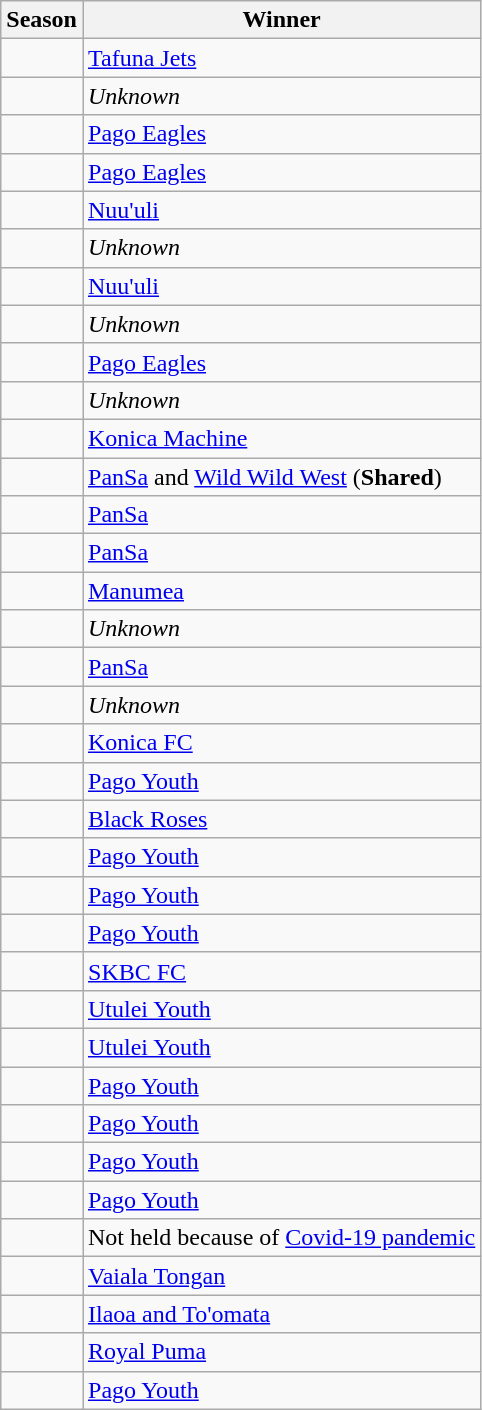<table class="wikitable" style="width:auto;">
<tr>
<th style="width:auto">Season</th>
<th style="width:auto">Winner</th>
</tr>
<tr>
<td></td>
<td><a href='#'>Tafuna Jets</a></td>
</tr>
<tr>
<td></td>
<td><em>Unknown</em></td>
</tr>
<tr>
<td></td>
<td><a href='#'>Pago Eagles</a></td>
</tr>
<tr>
<td></td>
<td><a href='#'>Pago Eagles</a></td>
</tr>
<tr>
<td></td>
<td><a href='#'>Nuu'uli</a></td>
</tr>
<tr>
<td></td>
<td><em>Unknown</em></td>
</tr>
<tr>
<td></td>
<td><a href='#'>Nuu'uli</a></td>
</tr>
<tr>
<td></td>
<td><em>Unknown</em></td>
</tr>
<tr>
<td></td>
<td><a href='#'>Pago Eagles</a></td>
</tr>
<tr>
<td></td>
<td><em>Unknown</em></td>
</tr>
<tr>
<td></td>
<td><a href='#'>Konica Machine</a></td>
</tr>
<tr>
<td></td>
<td><a href='#'>PanSa</a> and <a href='#'>Wild Wild West</a> (<strong>Shared</strong>)</td>
</tr>
<tr>
<td></td>
<td><a href='#'>PanSa</a></td>
</tr>
<tr>
<td></td>
<td><a href='#'>PanSa</a></td>
</tr>
<tr>
<td></td>
<td><a href='#'>Manumea</a></td>
</tr>
<tr>
<td></td>
<td><em>Unknown</em></td>
</tr>
<tr>
<td></td>
<td><a href='#'>PanSa</a></td>
</tr>
<tr>
<td></td>
<td><em>Unknown</em></td>
</tr>
<tr>
<td></td>
<td><a href='#'>Konica FC</a></td>
</tr>
<tr>
<td></td>
<td><a href='#'>Pago Youth</a></td>
</tr>
<tr>
<td></td>
<td><a href='#'>Black Roses</a></td>
</tr>
<tr>
<td></td>
<td><a href='#'>Pago Youth</a></td>
</tr>
<tr>
<td></td>
<td><a href='#'>Pago Youth</a></td>
</tr>
<tr>
<td></td>
<td><a href='#'>Pago Youth</a></td>
</tr>
<tr>
<td></td>
<td><a href='#'>SKBC FC</a></td>
</tr>
<tr>
<td></td>
<td><a href='#'>Utulei Youth</a></td>
</tr>
<tr>
<td></td>
<td><a href='#'>Utulei Youth</a></td>
</tr>
<tr>
<td></td>
<td><a href='#'>Pago Youth</a></td>
</tr>
<tr>
<td></td>
<td><a href='#'>Pago Youth</a></td>
</tr>
<tr>
<td></td>
<td><a href='#'>Pago Youth</a></td>
</tr>
<tr>
<td></td>
<td><a href='#'>Pago Youth</a></td>
</tr>
<tr>
<td></td>
<td>Not held because of <a href='#'>Covid-19 pandemic</a></td>
</tr>
<tr>
<td></td>
<td><a href='#'>Vaiala Tongan</a></td>
</tr>
<tr>
<td></td>
<td><a href='#'>Ilaoa and To'omata</a></td>
</tr>
<tr>
<td></td>
<td><a href='#'>Royal Puma</a></td>
</tr>
<tr>
<td></td>
<td><a href='#'>Pago Youth</a></td>
</tr>
</table>
